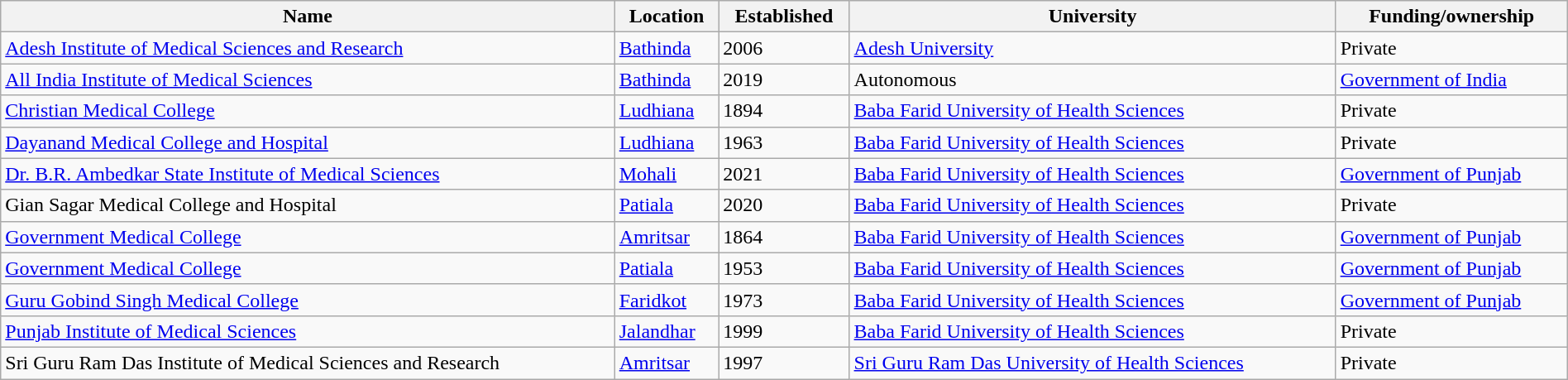<table class="wikitable sortable" style="width:100%">
<tr>
<th>Name</th>
<th>Location</th>
<th>Established</th>
<th>University</th>
<th>Funding/ownership</th>
</tr>
<tr>
<td><a href='#'>Adesh Institute of Medical Sciences and Research</a></td>
<td><a href='#'>Bathinda</a></td>
<td>2006</td>
<td><a href='#'>Adesh University</a></td>
<td>Private</td>
</tr>
<tr>
<td><a href='#'>All India Institute of Medical Sciences</a></td>
<td><a href='#'>Bathinda</a></td>
<td>2019</td>
<td>Autonomous</td>
<td><a href='#'>Government of India</a></td>
</tr>
<tr>
<td><a href='#'>Christian Medical College</a></td>
<td><a href='#'>Ludhiana</a></td>
<td>1894</td>
<td><a href='#'>Baba Farid University of Health Sciences</a></td>
<td>Private</td>
</tr>
<tr>
<td><a href='#'>Dayanand Medical College and Hospital</a></td>
<td><a href='#'>Ludhiana</a></td>
<td>1963</td>
<td><a href='#'>Baba Farid University of Health Sciences</a></td>
<td>Private</td>
</tr>
<tr>
<td><a href='#'>Dr. B.R. Ambedkar State Institute of Medical Sciences</a></td>
<td><a href='#'>Mohali</a></td>
<td>2021</td>
<td><a href='#'>Baba Farid University of Health Sciences</a></td>
<td><a href='#'>Government of Punjab</a></td>
</tr>
<tr>
<td>Gian Sagar Medical College and Hospital</td>
<td><a href='#'>Patiala</a></td>
<td>2020</td>
<td><a href='#'>Baba Farid University of Health Sciences</a></td>
<td>Private</td>
</tr>
<tr>
<td><a href='#'>Government Medical College</a></td>
<td><a href='#'>Amritsar</a></td>
<td>1864</td>
<td><a href='#'>Baba Farid University of Health Sciences</a></td>
<td><a href='#'>Government of Punjab</a></td>
</tr>
<tr>
<td><a href='#'>Government Medical College</a></td>
<td><a href='#'>Patiala</a></td>
<td>1953</td>
<td><a href='#'>Baba Farid University of Health Sciences</a></td>
<td><a href='#'>Government of Punjab</a></td>
</tr>
<tr>
<td><a href='#'>Guru Gobind Singh Medical College</a></td>
<td><a href='#'>Faridkot</a></td>
<td>1973</td>
<td><a href='#'>Baba Farid University of Health Sciences</a></td>
<td><a href='#'>Government of Punjab</a></td>
</tr>
<tr>
<td><a href='#'>Punjab Institute of Medical Sciences</a></td>
<td><a href='#'>Jalandhar</a></td>
<td>1999</td>
<td><a href='#'>Baba Farid University of Health Sciences</a></td>
<td>Private</td>
</tr>
<tr>
<td>Sri Guru Ram Das Institute of Medical Sciences and Research</td>
<td><a href='#'>Amritsar</a></td>
<td>1997</td>
<td><a href='#'>Sri Guru Ram Das University of Health Sciences</a></td>
<td>Private</td>
</tr>
</table>
